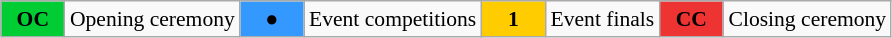<table class="wikitable" style="margin:0.5em auto; font-size:90%;position:relative;">
<tr>
<td style="width:2.5em; background:#00cc33; text-align:center"><strong>OC</strong></td>
<td>Opening ceremony</td>
<td style="width:2.5em; background:#3399ff; text-align:center">●</td>
<td>Event competitions</td>
<td style="width:2.5em; background:#ffcc00; text-align:center"><strong>1</strong></td>
<td>Event finals</td>
<td style="width:2.5em; background:#ee3333; text-align:center"><strong>CC</strong></td>
<td>Closing ceremony</td>
</tr>
</table>
